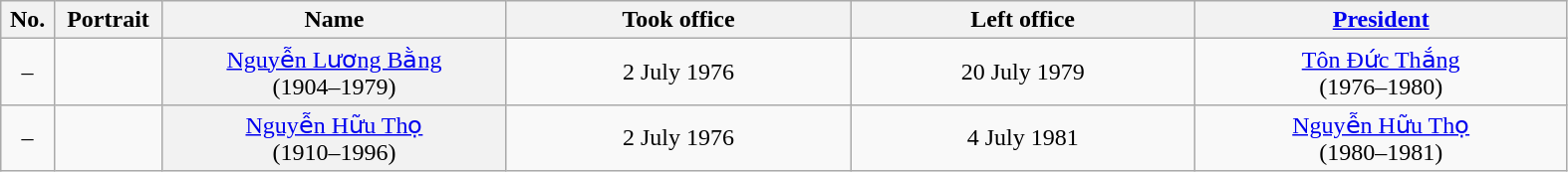<table class="wikitable" width=83%>
<tr>
<th style="width:1em;">No.</th>
<th style="width:1em;">Portrait</th>
<th style="width:12em;">Name</th>
<th style="width:12em;">Took office</th>
<th style="width:12em;">Left office</th>
<th style="width:13em;"><a href='#'>President</a></th>
</tr>
<tr align="center" |>
<td>–</td>
<td></td>
<th scope="row" style="font-weight:normal;"><a href='#'>Nguyễn Lương Bằng</a><br>(1904–1979)</th>
<td>2 July 1976</td>
<td>20 July 1979</td>
<td><a href='#'>Tôn Đức Thắng</a><br>(1976–1980)</td>
</tr>
<tr align="center" |>
<td>–</td>
<td></td>
<th scope="row" style="font-weight:normal;"><a href='#'>Nguyễn Hữu Thọ</a><br>(1910–1996)</th>
<td>2 July 1976</td>
<td>4 July 1981</td>
<td><a href='#'>Nguyễn Hữu Thọ</a><br>(1980–1981)</td>
</tr>
</table>
